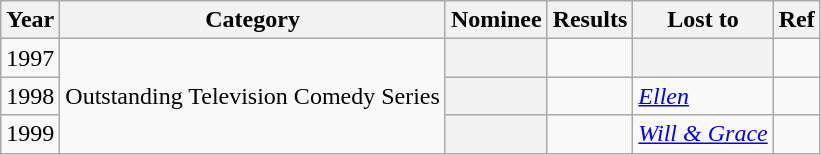<table class="wikitable">
<tr>
<th>Year</th>
<th>Category</th>
<th>Nominee</th>
<th>Results</th>
<th>Lost to</th>
<th>Ref</th>
</tr>
<tr>
<td>1997</td>
<td rowspan="3">Outstanding Television Comedy Series</td>
<th></th>
<td></td>
<th></th>
<td></td>
</tr>
<tr>
<td>1998</td>
<th></th>
<td></td>
<td><em><a href='#'>Ellen</a></em></td>
<td></td>
</tr>
<tr>
<td>1999</td>
<th></th>
<td></td>
<td><em><a href='#'>Will & Grace</a></em></td>
<td></td>
</tr>
</table>
